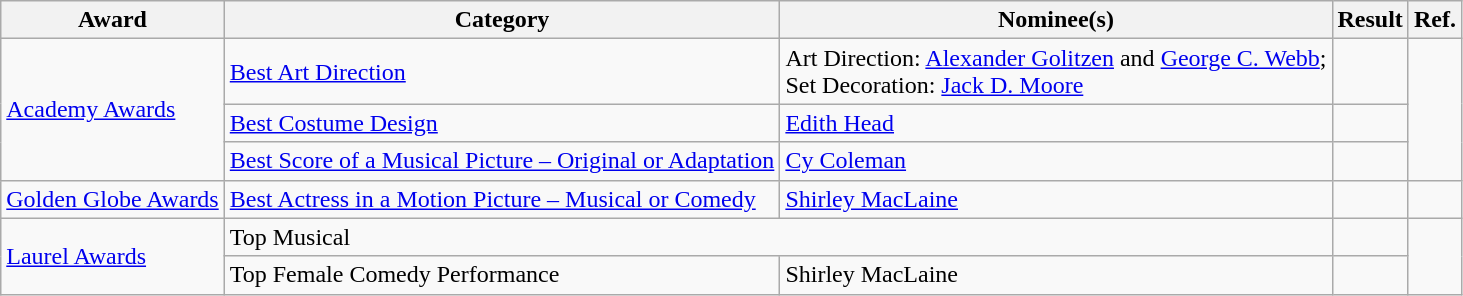<table class="wikitable plainrowheaders">
<tr>
<th>Award</th>
<th>Category</th>
<th>Nominee(s)</th>
<th>Result</th>
<th>Ref.</th>
</tr>
<tr>
<td rowspan="3"><a href='#'>Academy Awards</a></td>
<td><a href='#'>Best Art Direction</a></td>
<td>Art Direction: <a href='#'>Alexander Golitzen</a> and <a href='#'>George C. Webb</a>; <br> Set Decoration: <a href='#'>Jack D. Moore</a></td>
<td></td>
<td align="center" rowspan="3"></td>
</tr>
<tr>
<td><a href='#'>Best Costume Design</a></td>
<td><a href='#'>Edith Head</a></td>
<td></td>
</tr>
<tr>
<td><a href='#'>Best Score of a Musical Picture – Original or Adaptation</a></td>
<td><a href='#'>Cy Coleman</a></td>
<td></td>
</tr>
<tr>
<td><a href='#'>Golden Globe Awards</a></td>
<td><a href='#'>Best Actress in a Motion Picture – Musical or Comedy</a></td>
<td><a href='#'>Shirley MacLaine</a></td>
<td></td>
<td align="center"></td>
</tr>
<tr>
<td rowspan="2"><a href='#'>Laurel Awards</a></td>
<td colspan="2">Top Musical</td>
<td></td>
<td align="center" rowspan="2"></td>
</tr>
<tr>
<td>Top Female Comedy Performance</td>
<td>Shirley MacLaine</td>
<td></td>
</tr>
</table>
